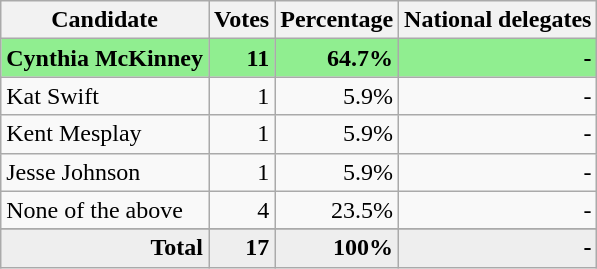<table class="wikitable" style=" text-align:right;">
<tr>
<th>Candidate</th>
<th>Votes</th>
<th>Percentage</th>
<th>National delegates</th>
</tr>
<tr style="background:lightgreen;">
<td style="text-align:left;"><strong>Cynthia McKinney</strong></td>
<td><strong>11</strong></td>
<td><strong>64.7%</strong></td>
<td><strong>-</strong></td>
</tr>
<tr>
<td style="text-align:left;">Kat Swift</td>
<td>1</td>
<td>5.9%</td>
<td>-</td>
</tr>
<tr>
<td style="text-align:left;">Kent Mesplay</td>
<td>1</td>
<td>5.9%</td>
<td>-</td>
</tr>
<tr>
<td style="text-align:left;">Jesse Johnson</td>
<td>1</td>
<td>5.9%</td>
<td>-</td>
</tr>
<tr>
<td style="text-align:left;">None of the above</td>
<td>4</td>
<td>23.5%</td>
<td>-</td>
</tr>
<tr>
</tr>
<tr style="background:#eee;">
<td style="margin-right:0.50px"><strong>Total</strong></td>
<td style="margin-right:0.50px"><strong>17</strong></td>
<td style="margin-right:0.50px"><strong>100%</strong></td>
<td style="margin-right:0.50px"><strong>-</strong></td>
</tr>
</table>
